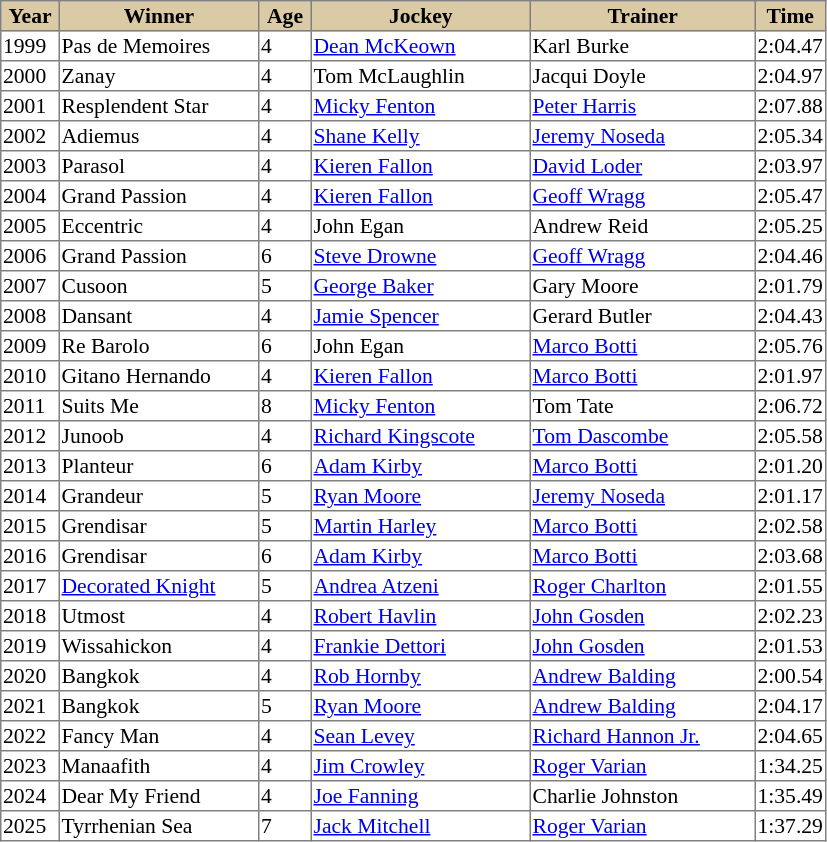<table class = "sortable" | border="1" style="border-collapse: collapse; font-size:90%">
<tr bgcolor="#DACAA5" align="center">
<th width="36px"><strong>Year</strong><br></th>
<th width="130px"><strong>Winner</strong><br></th>
<th width="32px"><strong>Age</strong><br></th>
<th width="143px"><strong>Jockey</strong><br></th>
<th width="147px"><strong>Trainer</strong><br></th>
<th><strong>Time</strong><br></th>
</tr>
<tr>
<td>1999</td>
<td>Pas de Memoires</td>
<td>4</td>
<td><a href='#'>Dean McKeown</a></td>
<td>Karl Burke</td>
<td>2:04.47</td>
</tr>
<tr>
<td>2000</td>
<td>Zanay</td>
<td>4</td>
<td>Tom McLaughlin</td>
<td>Jacqui Doyle</td>
<td>2:04.97</td>
</tr>
<tr>
<td>2001</td>
<td>Resplendent Star</td>
<td>4</td>
<td><a href='#'>Micky Fenton</a></td>
<td><a href='#'>Peter Harris</a></td>
<td>2:07.88</td>
</tr>
<tr>
<td>2002</td>
<td>Adiemus</td>
<td>4</td>
<td><a href='#'>Shane Kelly</a></td>
<td><a href='#'>Jeremy Noseda</a></td>
<td>2:05.34</td>
</tr>
<tr>
<td>2003</td>
<td>Parasol</td>
<td>4</td>
<td><a href='#'>Kieren Fallon</a></td>
<td><a href='#'>David Loder</a></td>
<td>2:03.97</td>
</tr>
<tr>
<td>2004</td>
<td>Grand Passion</td>
<td>4</td>
<td><a href='#'>Kieren Fallon</a></td>
<td><a href='#'>Geoff Wragg</a></td>
<td>2:05.47</td>
</tr>
<tr>
<td>2005</td>
<td>Eccentric</td>
<td>4</td>
<td>John Egan</td>
<td>Andrew Reid</td>
<td>2:05.25</td>
</tr>
<tr>
<td>2006</td>
<td>Grand Passion</td>
<td>6</td>
<td><a href='#'>Steve Drowne</a></td>
<td><a href='#'>Geoff Wragg</a></td>
<td>2:04.46</td>
</tr>
<tr>
<td>2007</td>
<td>Cusoon</td>
<td>5</td>
<td><a href='#'>George Baker</a></td>
<td>Gary Moore</td>
<td>2:01.79</td>
</tr>
<tr>
<td>2008</td>
<td>Dansant</td>
<td>4</td>
<td><a href='#'>Jamie Spencer</a></td>
<td>Gerard Butler</td>
<td>2:04.43</td>
</tr>
<tr>
<td>2009</td>
<td>Re Barolo</td>
<td>6</td>
<td>John Egan</td>
<td><a href='#'>Marco Botti</a></td>
<td>2:05.76</td>
</tr>
<tr>
<td>2010</td>
<td>Gitano Hernando</td>
<td>4</td>
<td><a href='#'>Kieren Fallon</a></td>
<td><a href='#'>Marco Botti</a></td>
<td>2:01.97</td>
</tr>
<tr>
<td>2011</td>
<td>Suits Me</td>
<td>8</td>
<td><a href='#'>Micky Fenton</a></td>
<td>Tom Tate</td>
<td>2:06.72</td>
</tr>
<tr>
<td>2012</td>
<td>Junoob</td>
<td>4</td>
<td><a href='#'>Richard Kingscote</a></td>
<td><a href='#'>Tom Dascombe</a></td>
<td>2:05.58</td>
</tr>
<tr>
<td>2013</td>
<td>Planteur</td>
<td>6</td>
<td><a href='#'>Adam Kirby</a></td>
<td><a href='#'>Marco Botti</a></td>
<td>2:01.20</td>
</tr>
<tr>
<td>2014</td>
<td>Grandeur</td>
<td>5</td>
<td><a href='#'>Ryan Moore</a></td>
<td><a href='#'>Jeremy Noseda</a></td>
<td>2:01.17</td>
</tr>
<tr>
<td>2015</td>
<td>Grendisar</td>
<td>5</td>
<td><a href='#'>Martin Harley</a></td>
<td><a href='#'>Marco Botti</a></td>
<td>2:02.58</td>
</tr>
<tr>
<td>2016</td>
<td>Grendisar</td>
<td>6</td>
<td><a href='#'>Adam Kirby</a></td>
<td><a href='#'>Marco Botti</a></td>
<td>2:03.68</td>
</tr>
<tr>
<td>2017</td>
<td><a href='#'>Decorated Knight</a></td>
<td>5</td>
<td><a href='#'>Andrea Atzeni</a></td>
<td><a href='#'>Roger Charlton</a></td>
<td>2:01.55</td>
</tr>
<tr>
<td>2018</td>
<td>Utmost</td>
<td>4</td>
<td><a href='#'>Robert Havlin</a></td>
<td><a href='#'>John Gosden</a></td>
<td>2:02.23</td>
</tr>
<tr>
<td>2019</td>
<td>Wissahickon</td>
<td>4</td>
<td><a href='#'>Frankie Dettori</a></td>
<td><a href='#'>John Gosden</a></td>
<td>2:01.53</td>
</tr>
<tr>
<td>2020</td>
<td>Bangkok</td>
<td>4</td>
<td><a href='#'>Rob Hornby</a></td>
<td><a href='#'>Andrew Balding</a></td>
<td>2:00.54</td>
</tr>
<tr>
<td>2021</td>
<td>Bangkok</td>
<td>5</td>
<td><a href='#'>Ryan Moore</a></td>
<td><a href='#'>Andrew Balding</a></td>
<td>2:04.17</td>
</tr>
<tr>
<td>2022</td>
<td>Fancy Man</td>
<td>4</td>
<td><a href='#'>Sean Levey</a></td>
<td><a href='#'>Richard Hannon Jr.</a></td>
<td>2:04.65</td>
</tr>
<tr>
<td>2023</td>
<td>Manaafith</td>
<td>4</td>
<td><a href='#'>Jim Crowley</a></td>
<td><a href='#'>Roger Varian</a></td>
<td>1:34.25</td>
</tr>
<tr>
<td>2024</td>
<td>Dear My Friend</td>
<td>4</td>
<td><a href='#'>Joe Fanning</a></td>
<td>Charlie Johnston</td>
<td>1:35.49</td>
</tr>
<tr>
<td>2025</td>
<td>Tyrrhenian Sea</td>
<td>7</td>
<td><a href='#'>Jack Mitchell</a></td>
<td><a href='#'>Roger Varian</a></td>
<td>1:37.29</td>
</tr>
</table>
